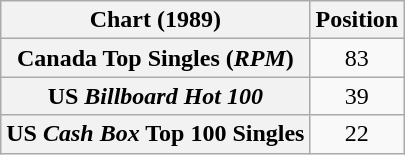<table class="wikitable sortable plainrowheaders" style="text-align:center">
<tr>
<th>Chart (1989)</th>
<th>Position</th>
</tr>
<tr>
<th scope="row">Canada Top Singles (<em>RPM</em>)</th>
<td>83</td>
</tr>
<tr>
<th scope="row">US <em>Billboard Hot 100</em></th>
<td>39</td>
</tr>
<tr>
<th scope="row">US <em>Cash Box</em> Top 100 Singles</th>
<td>22</td>
</tr>
</table>
